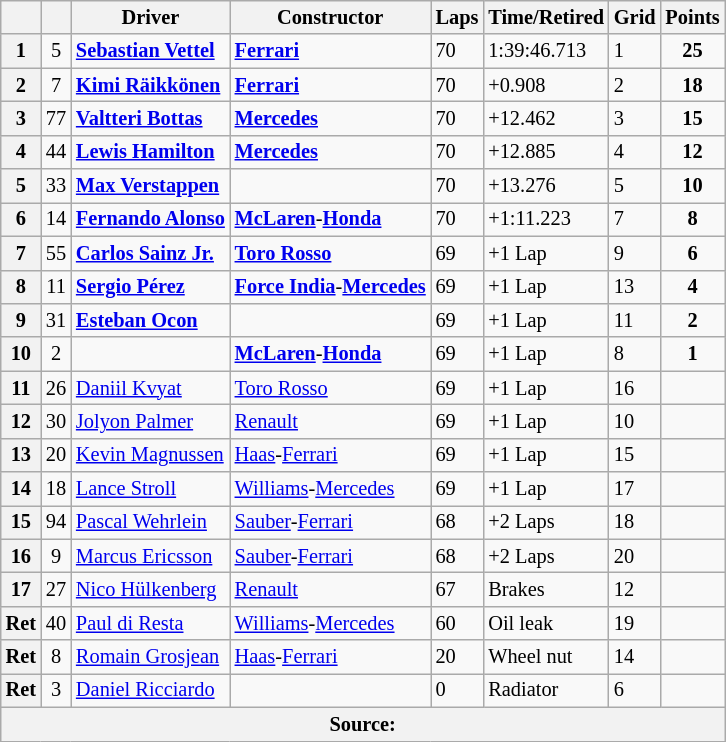<table class="wikitable" style="font-size: 85%;">
<tr>
<th></th>
<th></th>
<th>Driver</th>
<th>Constructor</th>
<th>Laps</th>
<th>Time/Retired</th>
<th>Grid</th>
<th>Points</th>
</tr>
<tr>
<th>1</th>
<td align="center">5</td>
<td> <strong><a href='#'>Sebastian Vettel</a></strong></td>
<td><strong><a href='#'>Ferrari</a></strong></td>
<td>70</td>
<td>1:39:46.713</td>
<td>1</td>
<td align="center"><strong>25</strong></td>
</tr>
<tr>
<th>2</th>
<td align="center">7</td>
<td> <strong><a href='#'>Kimi Räikkönen</a></strong></td>
<td><strong><a href='#'>Ferrari</a></strong></td>
<td>70</td>
<td>+0.908</td>
<td>2</td>
<td align="center"><strong>18</strong></td>
</tr>
<tr>
<th>3</th>
<td align="center">77</td>
<td> <strong><a href='#'>Valtteri Bottas</a></strong></td>
<td><strong><a href='#'>Mercedes</a></strong></td>
<td>70</td>
<td>+12.462</td>
<td>3</td>
<td align="center"><strong>15</strong></td>
</tr>
<tr>
<th>4</th>
<td align="center">44</td>
<td> <strong><a href='#'>Lewis Hamilton</a></strong></td>
<td><strong><a href='#'>Mercedes</a></strong></td>
<td>70</td>
<td>+12.885</td>
<td>4</td>
<td align="center"><strong>12</strong></td>
</tr>
<tr>
<th>5</th>
<td align="center">33</td>
<td> <strong><a href='#'>Max Verstappen</a></strong></td>
<td></td>
<td>70</td>
<td>+13.276</td>
<td>5</td>
<td align="center"><strong>10</strong></td>
</tr>
<tr>
<th>6</th>
<td align="center">14</td>
<td> <strong><a href='#'>Fernando Alonso</a></strong></td>
<td><strong><a href='#'>McLaren</a></strong>-<strong><a href='#'>Honda</a></strong></td>
<td>70</td>
<td>+1:11.223</td>
<td>7</td>
<td align="center"><strong>8</strong></td>
</tr>
<tr>
<th>7</th>
<td align="center">55</td>
<td> <strong><a href='#'>Carlos Sainz Jr.</a></strong></td>
<td><strong><a href='#'>Toro Rosso</a></strong></td>
<td>69</td>
<td>+1 Lap</td>
<td>9</td>
<td align="center"><strong>6</strong></td>
</tr>
<tr>
<th>8</th>
<td align="center">11</td>
<td> <strong><a href='#'>Sergio Pérez</a></strong></td>
<td><strong><a href='#'>Force India</a></strong>-<strong><a href='#'>Mercedes</a></strong></td>
<td>69</td>
<td>+1 Lap</td>
<td>13</td>
<td align="center"><strong>4</strong></td>
</tr>
<tr>
<th>9</th>
<td align="center">31</td>
<td> <strong><a href='#'>Esteban Ocon</a></strong></td>
<td></td>
<td>69</td>
<td>+1 Lap</td>
<td>11</td>
<td align="center"><strong>2</strong></td>
</tr>
<tr>
<th>10</th>
<td align="center">2</td>
<td></td>
<td><strong><a href='#'>McLaren</a></strong>-<strong><a href='#'>Honda</a></strong></td>
<td>69</td>
<td>+1 Lap</td>
<td>8</td>
<td align="center"><strong>1</strong></td>
</tr>
<tr>
<th>11</th>
<td align="center">26</td>
<td> <a href='#'>Daniil Kvyat</a></td>
<td><a href='#'>Toro Rosso</a></td>
<td>69</td>
<td>+1 Lap</td>
<td>16</td>
<td align="center"></td>
</tr>
<tr>
<th>12</th>
<td align="center">30</td>
<td> <a href='#'>Jolyon Palmer</a></td>
<td><a href='#'>Renault</a></td>
<td>69</td>
<td>+1 Lap</td>
<td>10</td>
<td align="center"></td>
</tr>
<tr>
<th>13</th>
<td align="center">20</td>
<td> <a href='#'>Kevin Magnussen</a></td>
<td><a href='#'>Haas</a>-<a href='#'>Ferrari</a></td>
<td>69</td>
<td>+1 Lap</td>
<td>15</td>
<td align="center"></td>
</tr>
<tr>
<th>14</th>
<td align="center">18</td>
<td> <a href='#'>Lance Stroll</a></td>
<td><a href='#'>Williams</a>-<a href='#'>Mercedes</a></td>
<td>69</td>
<td>+1 Lap</td>
<td>17</td>
<td align="center"></td>
</tr>
<tr>
<th>15</th>
<td align="center">94</td>
<td> <a href='#'>Pascal Wehrlein</a></td>
<td><a href='#'>Sauber</a>-<a href='#'>Ferrari</a></td>
<td>68</td>
<td>+2 Laps</td>
<td>18</td>
<td align="center"></td>
</tr>
<tr>
<th>16</th>
<td align="center">9</td>
<td> <a href='#'>Marcus Ericsson</a></td>
<td><a href='#'>Sauber</a>-<a href='#'>Ferrari</a></td>
<td>68</td>
<td>+2 Laps</td>
<td>20</td>
<td align="center"></td>
</tr>
<tr>
<th>17</th>
<td align="center">27</td>
<td> <a href='#'>Nico Hülkenberg</a></td>
<td><a href='#'>Renault</a></td>
<td>67</td>
<td>Brakes</td>
<td>12</td>
<td align="center"></td>
</tr>
<tr>
<th>Ret</th>
<td align="center">40</td>
<td> <a href='#'>Paul di Resta</a></td>
<td><a href='#'>Williams</a>-<a href='#'>Mercedes</a></td>
<td>60</td>
<td>Oil leak</td>
<td>19</td>
<td align="center"></td>
</tr>
<tr>
<th>Ret</th>
<td align="center">8</td>
<td> <a href='#'>Romain Grosjean</a></td>
<td><a href='#'>Haas</a>-<a href='#'>Ferrari</a></td>
<td>20</td>
<td>Wheel nut</td>
<td>14</td>
<td align="center"></td>
</tr>
<tr>
<th>Ret</th>
<td align="center">3</td>
<td> <a href='#'>Daniel Ricciardo</a></td>
<td></td>
<td>0</td>
<td>Radiator</td>
<td>6</td>
<td align="center"></td>
</tr>
<tr>
<th colspan="8">Source:</th>
</tr>
</table>
